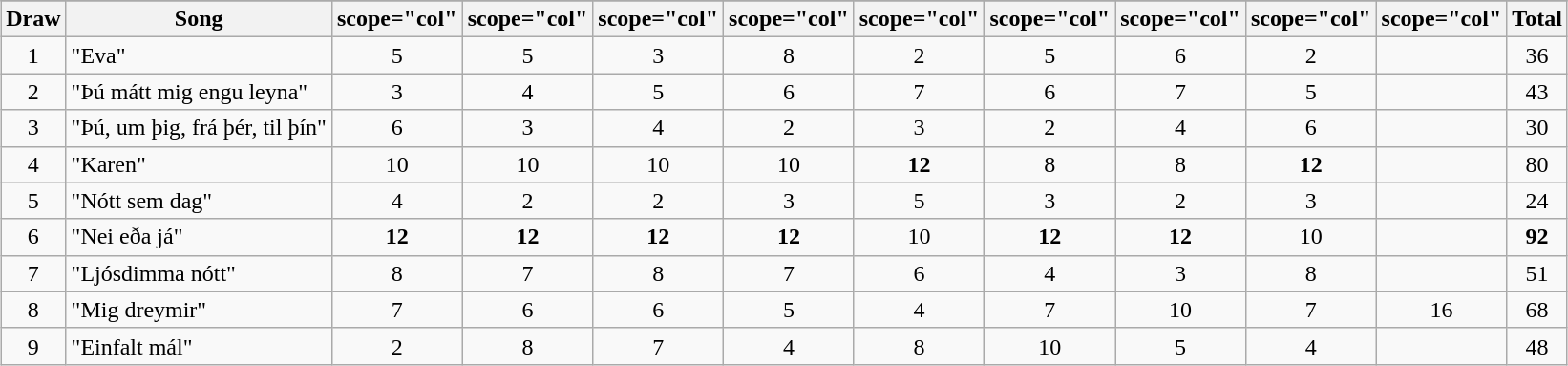<table class="wikitable plainrowheaders" style="margin: 1em auto 1em auto; text-align:center;">
<tr>
</tr>
<tr>
<th scope="col">Draw</th>
<th scope="col">Song</th>
<th>scope="col" </th>
<th>scope="col" </th>
<th>scope="col" </th>
<th>scope="col" </th>
<th>scope="col" </th>
<th>scope="col" </th>
<th>scope="col" </th>
<th>scope="col" </th>
<th>scope="col" </th>
<th scope="col">Total</th>
</tr>
<tr --->
<td>1</td>
<td align="left">"Eva"</td>
<td>5</td>
<td>5</td>
<td>3</td>
<td>8</td>
<td>2</td>
<td>5</td>
<td>6</td>
<td>2</td>
<td></td>
<td>36</td>
</tr>
<tr --->
<td>2</td>
<td align="left">"Þú mátt mig engu leyna"</td>
<td>3</td>
<td>4</td>
<td>5</td>
<td>6</td>
<td>7</td>
<td>6</td>
<td>7</td>
<td>5</td>
<td></td>
<td>43</td>
</tr>
<tr --->
<td>3</td>
<td align="left">"Þú, um þig, frá þér, til þín"</td>
<td>6</td>
<td>3</td>
<td>4</td>
<td>2</td>
<td>3</td>
<td>2</td>
<td>4</td>
<td>6</td>
<td></td>
<td>30</td>
</tr>
<tr --->
<td>4</td>
<td align="left">"Karen"</td>
<td>10</td>
<td>10</td>
<td>10</td>
<td>10</td>
<td><strong>12</strong></td>
<td>8</td>
<td>8</td>
<td><strong>12</strong></td>
<td></td>
<td>80</td>
</tr>
<tr --->
<td>5</td>
<td align="left">"Nótt sem dag"</td>
<td>4</td>
<td>2</td>
<td>2</td>
<td>3</td>
<td>5</td>
<td>3</td>
<td>2</td>
<td>3</td>
<td></td>
<td>24</td>
</tr>
<tr --->
<td>6</td>
<td align="left">"Nei eða já"</td>
<td><strong>12</strong></td>
<td><strong>12</strong></td>
<td><strong>12</strong></td>
<td><strong>12</strong></td>
<td>10</td>
<td><strong>12</strong></td>
<td><strong>12</strong></td>
<td>10</td>
<td></td>
<td><strong>92</strong></td>
</tr>
<tr --->
<td>7</td>
<td align="left">"Ljósdimma nótt"</td>
<td>8</td>
<td>7</td>
<td>8</td>
<td>7</td>
<td>6</td>
<td>4</td>
<td>3</td>
<td>8</td>
<td></td>
<td>51</td>
</tr>
<tr --->
<td>8</td>
<td align="left">"Mig dreymir"</td>
<td>7</td>
<td>6</td>
<td>6</td>
<td>5</td>
<td>4</td>
<td>7</td>
<td>10</td>
<td>7</td>
<td>16</td>
<td>68</td>
</tr>
<tr --->
<td>9</td>
<td align="left">"Einfalt mál"</td>
<td>2</td>
<td>8</td>
<td>7</td>
<td>4</td>
<td>8</td>
<td>10</td>
<td>5</td>
<td>4</td>
<td></td>
<td>48</td>
</tr>
</table>
